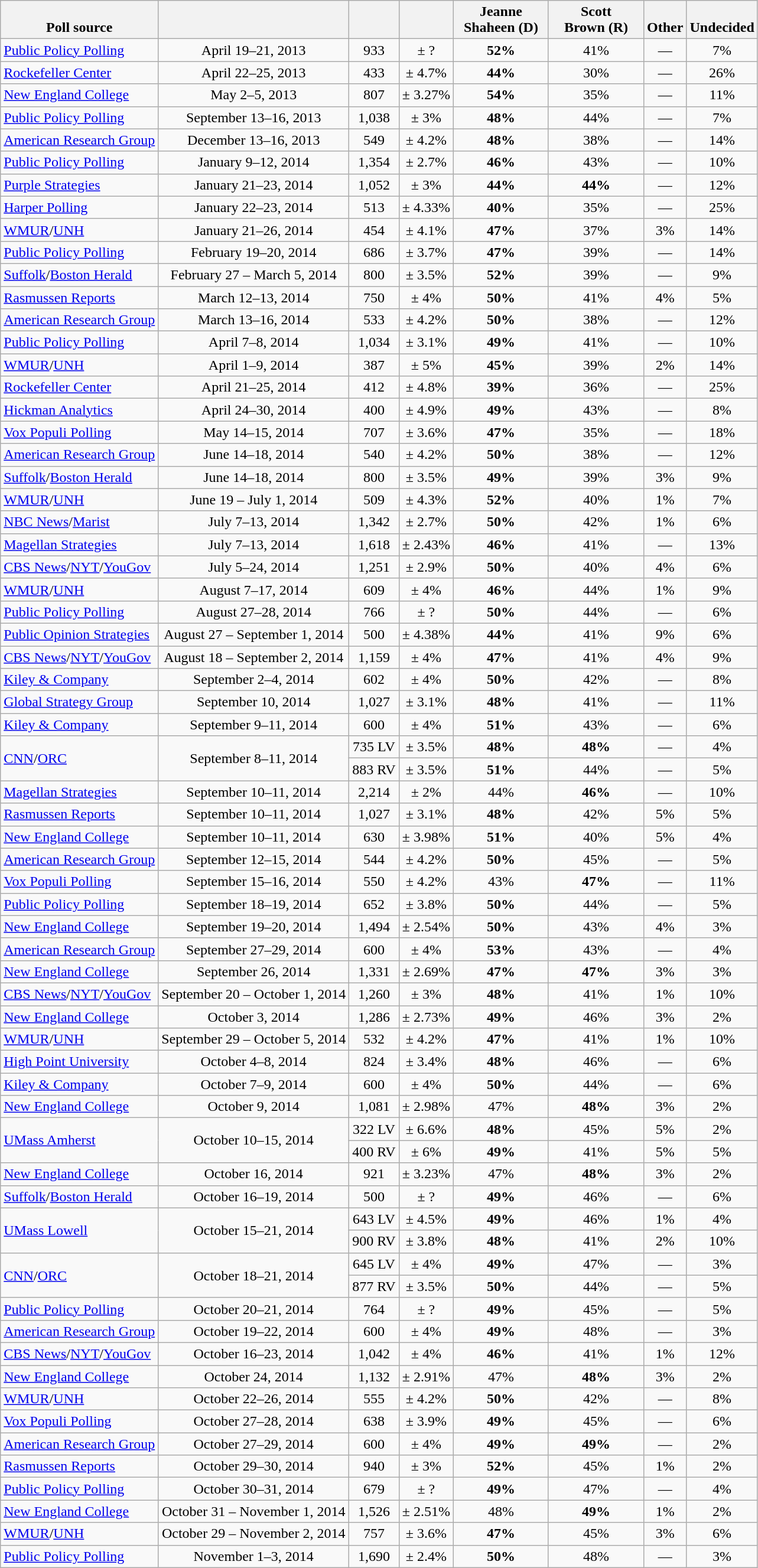<table class="wikitable" style="text-align:center">
<tr valign= bottom>
<th>Poll source</th>
<th></th>
<th></th>
<th></th>
<th style="width:100px;">Jeanne<br>Shaheen (D)</th>
<th style="width:100px;">Scott<br>Brown (R)</th>
<th>Other</th>
<th>Undecided</th>
</tr>
<tr>
<td align=left><a href='#'>Public Policy Polling</a></td>
<td>April 19–21, 2013</td>
<td>933</td>
<td>± ?</td>
<td><strong>52%</strong></td>
<td>41%</td>
<td>—</td>
<td>7%</td>
</tr>
<tr>
<td align=left><a href='#'>Rockefeller Center</a></td>
<td>April 22–25, 2013</td>
<td>433</td>
<td>± 4.7%</td>
<td><strong>44%</strong></td>
<td>30%</td>
<td>—</td>
<td>26%</td>
</tr>
<tr>
<td align=left><a href='#'>New England College</a></td>
<td>May 2–5, 2013</td>
<td>807</td>
<td>± 3.27%</td>
<td><strong>54%</strong></td>
<td>35%</td>
<td>—</td>
<td>11%</td>
</tr>
<tr>
<td align=left><a href='#'>Public Policy Polling</a></td>
<td>September 13–16, 2013</td>
<td>1,038</td>
<td>± 3%</td>
<td><strong>48%</strong></td>
<td>44%</td>
<td>—</td>
<td>7%</td>
</tr>
<tr>
<td align=left><a href='#'>American Research Group</a></td>
<td>December 13–16, 2013</td>
<td>549</td>
<td>± 4.2%</td>
<td><strong>48%</strong></td>
<td>38%</td>
<td>—</td>
<td>14%</td>
</tr>
<tr>
<td align=left><a href='#'>Public Policy Polling</a></td>
<td>January 9–12, 2014</td>
<td>1,354</td>
<td>± 2.7%</td>
<td><strong>46%</strong></td>
<td>43%</td>
<td>—</td>
<td>10%</td>
</tr>
<tr>
<td align=left><a href='#'>Purple Strategies</a></td>
<td>January 21–23, 2014</td>
<td>1,052</td>
<td>± 3%</td>
<td><strong>44%</strong></td>
<td><strong>44%</strong></td>
<td>—</td>
<td>12%</td>
</tr>
<tr>
<td align=left><a href='#'>Harper Polling</a></td>
<td>January 22–23, 2014</td>
<td>513</td>
<td>± 4.33%</td>
<td><strong>40%</strong></td>
<td>35%</td>
<td>—</td>
<td>25%</td>
</tr>
<tr>
<td align=left><a href='#'>WMUR</a>/<a href='#'>UNH</a></td>
<td>January 21–26, 2014</td>
<td>454</td>
<td>± 4.1%</td>
<td><strong>47%</strong></td>
<td>37%</td>
<td>3%</td>
<td>14%</td>
</tr>
<tr>
<td align=left><a href='#'>Public Policy Polling</a></td>
<td>February 19–20, 2014</td>
<td>686</td>
<td>± 3.7%</td>
<td><strong>47%</strong></td>
<td>39%</td>
<td>—</td>
<td>14%</td>
</tr>
<tr>
<td align=left><a href='#'>Suffolk</a>/<a href='#'>Boston Herald</a></td>
<td>February 27 – March 5, 2014</td>
<td>800</td>
<td>± 3.5%</td>
<td><strong>52%</strong></td>
<td>39%</td>
<td>—</td>
<td>9%</td>
</tr>
<tr>
<td align=left><a href='#'>Rasmussen Reports</a></td>
<td>March 12–13, 2014</td>
<td>750</td>
<td>± 4%</td>
<td><strong>50%</strong></td>
<td>41%</td>
<td>4%</td>
<td>5%</td>
</tr>
<tr>
<td align=left><a href='#'>American Research Group</a></td>
<td>March 13–16, 2014</td>
<td>533</td>
<td>± 4.2%</td>
<td><strong>50%</strong></td>
<td>38%</td>
<td>—</td>
<td>12%</td>
</tr>
<tr>
<td align=left><a href='#'>Public Policy Polling</a></td>
<td>April 7–8, 2014</td>
<td>1,034</td>
<td>± 3.1%</td>
<td><strong>49%</strong></td>
<td>41%</td>
<td>—</td>
<td>10%</td>
</tr>
<tr>
<td align=left><a href='#'>WMUR</a>/<a href='#'>UNH</a></td>
<td>April 1–9, 2014</td>
<td>387</td>
<td>± 5%</td>
<td><strong>45%</strong></td>
<td>39%</td>
<td>2%</td>
<td>14%</td>
</tr>
<tr>
<td align=left><a href='#'>Rockefeller Center</a></td>
<td>April 21–25, 2014</td>
<td>412</td>
<td>± 4.8%</td>
<td><strong>39%</strong></td>
<td>36%</td>
<td>—</td>
<td>25%</td>
</tr>
<tr>
<td align=left><a href='#'>Hickman Analytics</a></td>
<td>April 24–30, 2014</td>
<td>400</td>
<td>± 4.9%</td>
<td><strong>49%</strong></td>
<td>43%</td>
<td>—</td>
<td>8%</td>
</tr>
<tr>
<td align=left><a href='#'>Vox Populi Polling</a></td>
<td>May 14–15, 2014</td>
<td>707</td>
<td>± 3.6%</td>
<td><strong>47%</strong></td>
<td>35%</td>
<td>—</td>
<td>18%</td>
</tr>
<tr>
<td align=left><a href='#'>American Research Group</a></td>
<td>June 14–18, 2014</td>
<td>540</td>
<td>± 4.2%</td>
<td><strong>50%</strong></td>
<td>38%</td>
<td>—</td>
<td>12%</td>
</tr>
<tr>
<td align=left><a href='#'>Suffolk</a>/<a href='#'>Boston Herald</a></td>
<td>June 14–18, 2014</td>
<td>800</td>
<td>± 3.5%</td>
<td><strong>49%</strong></td>
<td>39%</td>
<td>3%</td>
<td>9%</td>
</tr>
<tr>
<td align=left><a href='#'>WMUR</a>/<a href='#'>UNH</a></td>
<td>June 19 – July 1, 2014</td>
<td>509</td>
<td>± 4.3%</td>
<td><strong>52%</strong></td>
<td>40%</td>
<td>1%</td>
<td>7%</td>
</tr>
<tr>
<td align=left><a href='#'>NBC News</a>/<a href='#'>Marist</a></td>
<td>July 7–13, 2014</td>
<td>1,342</td>
<td>± 2.7%</td>
<td><strong>50%</strong></td>
<td>42%</td>
<td>1%</td>
<td>6%</td>
</tr>
<tr>
<td align=left><a href='#'>Magellan Strategies</a></td>
<td>July 7–13, 2014</td>
<td>1,618</td>
<td>± 2.43%</td>
<td><strong>46%</strong></td>
<td>41%</td>
<td>—</td>
<td>13%</td>
</tr>
<tr>
<td align=left><a href='#'>CBS News</a>/<a href='#'>NYT</a>/<a href='#'>YouGov</a></td>
<td>July 5–24, 2014</td>
<td>1,251</td>
<td>± 2.9%</td>
<td><strong>50%</strong></td>
<td>40%</td>
<td>4%</td>
<td>6%</td>
</tr>
<tr>
<td align=left><a href='#'>WMUR</a>/<a href='#'>UNH</a></td>
<td>August 7–17, 2014</td>
<td>609</td>
<td>± 4%</td>
<td><strong>46%</strong></td>
<td>44%</td>
<td>1%</td>
<td>9%</td>
</tr>
<tr>
<td align=left><a href='#'>Public Policy Polling</a></td>
<td>August 27–28, 2014</td>
<td>766</td>
<td>± ?</td>
<td><strong>50%</strong></td>
<td>44%</td>
<td>—</td>
<td>6%</td>
</tr>
<tr>
<td align=left><a href='#'>Public Opinion Strategies</a></td>
<td>August 27 – September 1, 2014</td>
<td>500</td>
<td>± 4.38%</td>
<td><strong>44%</strong></td>
<td>41%</td>
<td>9%</td>
<td>6%</td>
</tr>
<tr>
<td align=left><a href='#'>CBS News</a>/<a href='#'>NYT</a>/<a href='#'>YouGov</a></td>
<td>August 18 – September 2, 2014</td>
<td>1,159</td>
<td>± 4%</td>
<td><strong>47%</strong></td>
<td>41%</td>
<td>4%</td>
<td>9%</td>
</tr>
<tr>
<td align=left><a href='#'>Kiley & Company</a></td>
<td>September 2–4, 2014</td>
<td>602</td>
<td>± 4%</td>
<td><strong>50%</strong></td>
<td>42%</td>
<td>—</td>
<td>8%</td>
</tr>
<tr>
<td align=left><a href='#'>Global Strategy Group</a></td>
<td>September 10, 2014</td>
<td>1,027</td>
<td>± 3.1%</td>
<td><strong>48%</strong></td>
<td>41%</td>
<td>—</td>
<td>11%</td>
</tr>
<tr>
<td align=left><a href='#'>Kiley & Company</a></td>
<td>September 9–11, 2014</td>
<td>600</td>
<td>± 4%</td>
<td><strong>51%</strong></td>
<td>43%</td>
<td>—</td>
<td>6%</td>
</tr>
<tr>
<td align=left rowspan=2><a href='#'>CNN</a>/<a href='#'>ORC</a></td>
<td rowspan=2>September 8–11, 2014</td>
<td>735 LV</td>
<td>± 3.5%</td>
<td><strong>48%</strong></td>
<td><strong>48%</strong></td>
<td>—</td>
<td>4%</td>
</tr>
<tr>
<td>883 RV</td>
<td>± 3.5%</td>
<td><strong>51%</strong></td>
<td>44%</td>
<td>—</td>
<td>5%</td>
</tr>
<tr>
<td align=left><a href='#'>Magellan Strategies</a></td>
<td>September 10–11, 2014</td>
<td>2,214</td>
<td>± 2%</td>
<td>44%</td>
<td><strong>46%</strong></td>
<td>—</td>
<td>10%</td>
</tr>
<tr>
<td align=left><a href='#'>Rasmussen Reports</a></td>
<td>September 10–11, 2014</td>
<td>1,027</td>
<td>± 3.1%</td>
<td><strong>48%</strong></td>
<td>42%</td>
<td>5%</td>
<td>5%</td>
</tr>
<tr>
<td align=left><a href='#'>New England College</a></td>
<td>September 10–11, 2014</td>
<td>630</td>
<td>± 3.98%</td>
<td><strong>51%</strong></td>
<td>40%</td>
<td>5%</td>
<td>4%</td>
</tr>
<tr>
<td align=left><a href='#'>American Research Group</a></td>
<td>September 12–15, 2014</td>
<td>544</td>
<td>± 4.2%</td>
<td><strong>50%</strong></td>
<td>45%</td>
<td>—</td>
<td>5%</td>
</tr>
<tr>
<td align=left><a href='#'>Vox Populi Polling</a></td>
<td>September 15–16, 2014</td>
<td>550</td>
<td>± 4.2%</td>
<td>43%</td>
<td><strong>47%</strong></td>
<td>—</td>
<td>11%</td>
</tr>
<tr>
<td align=left><a href='#'>Public Policy Polling</a></td>
<td>September 18–19, 2014</td>
<td>652</td>
<td>± 3.8%</td>
<td><strong>50%</strong></td>
<td>44%</td>
<td>—</td>
<td>5%</td>
</tr>
<tr>
<td align=left><a href='#'>New England College</a></td>
<td>September 19–20, 2014</td>
<td>1,494</td>
<td>± 2.54%</td>
<td><strong>50%</strong></td>
<td>43%</td>
<td>4%</td>
<td>3%</td>
</tr>
<tr>
<td align=left><a href='#'>American Research Group</a></td>
<td>September 27–29, 2014</td>
<td>600</td>
<td>± 4%</td>
<td><strong>53%</strong></td>
<td>43%</td>
<td>—</td>
<td>4%</td>
</tr>
<tr>
<td align=left><a href='#'>New England College</a></td>
<td>September 26, 2014</td>
<td>1,331</td>
<td>± 2.69%</td>
<td><strong>47%</strong></td>
<td><strong>47%</strong></td>
<td>3%</td>
<td>3%</td>
</tr>
<tr>
<td align=left><a href='#'>CBS News</a>/<a href='#'>NYT</a>/<a href='#'>YouGov</a></td>
<td>September 20 – October 1, 2014</td>
<td>1,260</td>
<td>± 3%</td>
<td><strong>48%</strong></td>
<td>41%</td>
<td>1%</td>
<td>10%</td>
</tr>
<tr>
<td align=left><a href='#'>New England College</a></td>
<td>October 3, 2014</td>
<td>1,286</td>
<td>± 2.73%</td>
<td><strong>49%</strong></td>
<td>46%</td>
<td>3%</td>
<td>2%</td>
</tr>
<tr>
<td align=left><a href='#'>WMUR</a>/<a href='#'>UNH</a></td>
<td>September 29 – October 5, 2014</td>
<td>532</td>
<td>± 4.2%</td>
<td><strong>47%</strong></td>
<td>41%</td>
<td>1%</td>
<td>10%</td>
</tr>
<tr>
<td align=left><a href='#'>High Point University</a></td>
<td>October 4–8, 2014</td>
<td>824</td>
<td>± 3.4%</td>
<td><strong>48%</strong></td>
<td>46%</td>
<td>—</td>
<td>6%</td>
</tr>
<tr>
<td align=left><a href='#'>Kiley & Company</a></td>
<td>October 7–9, 2014</td>
<td>600</td>
<td>± 4%</td>
<td><strong>50%</strong></td>
<td>44%</td>
<td>—</td>
<td>6%</td>
</tr>
<tr>
<td align=left><a href='#'>New England College</a></td>
<td>October 9, 2014</td>
<td>1,081</td>
<td>± 2.98%</td>
<td>47%</td>
<td><strong> 48%</strong></td>
<td>3%</td>
<td>2%</td>
</tr>
<tr>
<td align=left rowspan=2><a href='#'>UMass Amherst</a></td>
<td rowspan=2>October 10–15, 2014</td>
<td>322 LV</td>
<td>± 6.6%</td>
<td><strong>48%</strong></td>
<td>45%</td>
<td>5%</td>
<td>2%</td>
</tr>
<tr>
<td>400 RV</td>
<td>± 6%</td>
<td><strong>49%</strong></td>
<td>41%</td>
<td>5%</td>
<td>5%</td>
</tr>
<tr>
<td align=left><a href='#'>New England College</a></td>
<td>October 16, 2014</td>
<td>921</td>
<td>± 3.23%</td>
<td>47%</td>
<td><strong> 48%</strong></td>
<td>3%</td>
<td>2%</td>
</tr>
<tr>
<td align=left><a href='#'>Suffolk</a>/<a href='#'>Boston Herald</a></td>
<td>October 16–19, 2014</td>
<td>500</td>
<td>± ?</td>
<td><strong>49%</strong></td>
<td>46%</td>
<td>—</td>
<td>6%</td>
</tr>
<tr>
<td align=left rowspan=2><a href='#'>UMass Lowell</a></td>
<td rowspan=2>October 15–21, 2014</td>
<td>643 LV</td>
<td>± 4.5%</td>
<td><strong>49%</strong></td>
<td>46%</td>
<td>1%</td>
<td>4%</td>
</tr>
<tr>
<td>900 RV</td>
<td>± 3.8%</td>
<td><strong>48%</strong></td>
<td>41%</td>
<td>2%</td>
<td>10%</td>
</tr>
<tr>
<td align=left rowspan=2><a href='#'>CNN</a>/<a href='#'>ORC</a></td>
<td rowspan=2>October 18–21, 2014</td>
<td>645 LV</td>
<td>± 4%</td>
<td><strong>49%</strong></td>
<td>47%</td>
<td>—</td>
<td>3%</td>
</tr>
<tr>
<td>877 RV</td>
<td>± 3.5%</td>
<td><strong>50%</strong></td>
<td>44%</td>
<td>—</td>
<td>5%</td>
</tr>
<tr>
<td align=left><a href='#'>Public Policy Polling</a></td>
<td>October 20–21, 2014</td>
<td>764</td>
<td>± ?</td>
<td><strong>49%</strong></td>
<td>45%</td>
<td>—</td>
<td>5%</td>
</tr>
<tr>
<td align=left><a href='#'>American Research Group</a></td>
<td>October 19–22, 2014</td>
<td>600</td>
<td>± 4%</td>
<td><strong>49%</strong></td>
<td>48%</td>
<td>—</td>
<td>3%</td>
</tr>
<tr>
<td align=left><a href='#'>CBS News</a>/<a href='#'>NYT</a>/<a href='#'>YouGov</a></td>
<td>October 16–23, 2014</td>
<td>1,042</td>
<td>± 4%</td>
<td><strong>46%</strong></td>
<td>41%</td>
<td>1%</td>
<td>12%</td>
</tr>
<tr>
<td align=left><a href='#'>New England College</a></td>
<td>October 24, 2014</td>
<td>1,132</td>
<td>± 2.91%</td>
<td>47%</td>
<td><strong> 48%</strong></td>
<td>3%</td>
<td>2%</td>
</tr>
<tr>
<td align=left><a href='#'>WMUR</a>/<a href='#'>UNH</a></td>
<td>October 22–26, 2014</td>
<td>555</td>
<td>± 4.2%</td>
<td><strong>50%</strong></td>
<td>42%</td>
<td>—</td>
<td>8%</td>
</tr>
<tr>
<td align=left><a href='#'>Vox Populi Polling</a></td>
<td>October 27–28, 2014</td>
<td>638</td>
<td>± 3.9%</td>
<td><strong>49%</strong></td>
<td>45%</td>
<td>—</td>
<td>6%</td>
</tr>
<tr>
<td align=left><a href='#'>American Research Group</a></td>
<td>October 27–29, 2014</td>
<td>600</td>
<td>± 4%</td>
<td><strong>49%</strong></td>
<td><strong>49%</strong></td>
<td>—</td>
<td>2%</td>
</tr>
<tr>
<td align=left><a href='#'>Rasmussen Reports</a></td>
<td>October 29–30, 2014</td>
<td>940</td>
<td>± 3%</td>
<td><strong>52%</strong></td>
<td>45%</td>
<td>1%</td>
<td>2%</td>
</tr>
<tr>
<td align=left><a href='#'>Public Policy Polling</a></td>
<td>October 30–31, 2014</td>
<td>679</td>
<td>± ?</td>
<td><strong>49%</strong></td>
<td>47%</td>
<td>—</td>
<td>4%</td>
</tr>
<tr>
<td align=left><a href='#'>New England College</a></td>
<td>October 31 – November 1, 2014</td>
<td>1,526</td>
<td>± 2.51%</td>
<td>48%</td>
<td><strong>49%</strong></td>
<td>1%</td>
<td>2%</td>
</tr>
<tr>
<td align=left><a href='#'>WMUR</a>/<a href='#'>UNH</a></td>
<td>October 29 – November 2, 2014</td>
<td>757</td>
<td>± 3.6%</td>
<td><strong>47%</strong></td>
<td>45%</td>
<td>3%</td>
<td>6%</td>
</tr>
<tr>
<td align=left><a href='#'>Public Policy Polling</a></td>
<td>November 1–3, 2014</td>
<td>1,690</td>
<td>± 2.4%</td>
<td><strong>50%</strong></td>
<td>48%</td>
<td>—</td>
<td>3%</td>
</tr>
</table>
